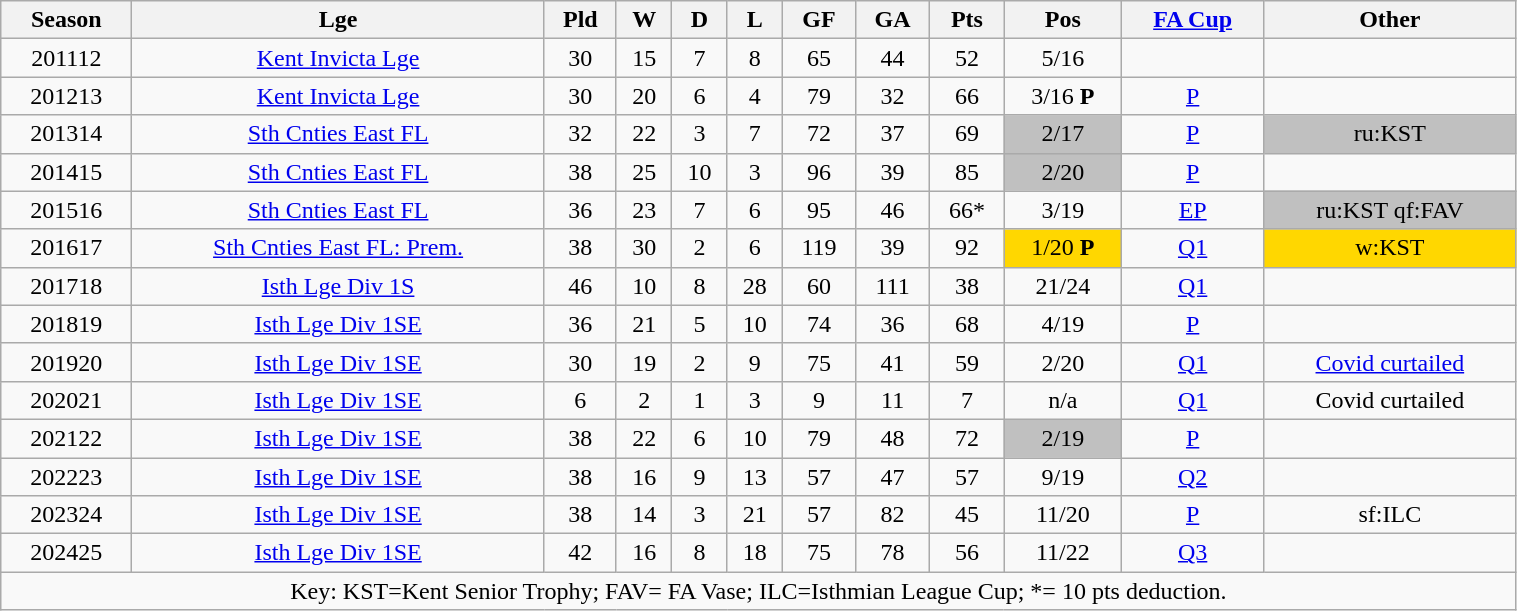<table class="wikitable" style="width:80%; align:center; text-align:center">
<tr>
<th>Season</th>
<th>Lge</th>
<th>Pld</th>
<th>W</th>
<th>D</th>
<th>L</th>
<th>GF</th>
<th>GA</th>
<th>Pts</th>
<th>Pos</th>
<th><a href='#'>FA Cup</a></th>
<th>Other</th>
</tr>
<tr>
<td>201112</td>
<td><a href='#'>Kent Invicta Lge</a></td>
<td>30</td>
<td>15</td>
<td>7</td>
<td>8</td>
<td>65</td>
<td>44</td>
<td>52</td>
<td>5/16</td>
<td></td>
<td></td>
</tr>
<tr>
<td>201213</td>
<td><a href='#'>Kent Invicta Lge</a></td>
<td>30</td>
<td>20</td>
<td>6</td>
<td>4</td>
<td>79</td>
<td>32</td>
<td>66</td>
<td>3/16 <strong>P</strong></td>
<td><a href='#'>P</a></td>
<td></td>
</tr>
<tr>
<td>201314</td>
<td><a href='#'>Sth Cnties East FL</a></td>
<td>32</td>
<td>22</td>
<td>3</td>
<td>7</td>
<td>72</td>
<td>37</td>
<td>69</td>
<td bgcolor=silver>2/17</td>
<td><a href='#'>P</a></td>
<td bgcolor=silver>ru:KST</td>
</tr>
<tr>
<td>201415</td>
<td><a href='#'>Sth Cnties East FL</a></td>
<td>38</td>
<td>25</td>
<td>10</td>
<td>3</td>
<td>96</td>
<td>39</td>
<td>85</td>
<td bgcolor=silver>2/20</td>
<td><a href='#'>P</a></td>
<td></td>
</tr>
<tr>
<td>201516</td>
<td><a href='#'>Sth Cnties East FL</a></td>
<td>36</td>
<td>23</td>
<td>7</td>
<td>6</td>
<td>95</td>
<td>46</td>
<td>66*</td>
<td>3/19</td>
<td><a href='#'>EP</a></td>
<td bgcolor=silver>ru:KST qf:FAV</td>
</tr>
<tr>
<td>201617</td>
<td><a href='#'>Sth Cnties East FL: Prem.</a></td>
<td>38</td>
<td>30</td>
<td>2</td>
<td>6</td>
<td>119</td>
<td>39</td>
<td>92</td>
<td bgcolor=gold>1/20 <strong>P</strong></td>
<td><a href='#'>Q1</a></td>
<td bgcolor=gold>w:KST</td>
</tr>
<tr>
<td>201718</td>
<td><a href='#'>Isth Lge Div 1S</a></td>
<td>46</td>
<td>10</td>
<td>8</td>
<td>28</td>
<td>60</td>
<td>111</td>
<td>38</td>
<td>21/24</td>
<td><a href='#'>Q1</a></td>
<td></td>
</tr>
<tr>
<td>201819</td>
<td><a href='#'>Isth Lge Div 1SE</a></td>
<td>36</td>
<td>21</td>
<td>5</td>
<td>10</td>
<td>74</td>
<td>36</td>
<td>68</td>
<td>4/19</td>
<td><a href='#'>P</a></td>
<td></td>
</tr>
<tr>
<td>201920</td>
<td><a href='#'>Isth Lge Div 1SE</a></td>
<td>30</td>
<td>19</td>
<td>2</td>
<td>9</td>
<td>75</td>
<td>41</td>
<td>59</td>
<td>2/20</td>
<td><a href='#'>Q1</a></td>
<td><a href='#'>Covid curtailed</a></td>
</tr>
<tr>
<td>202021</td>
<td><a href='#'>Isth Lge Div 1SE</a></td>
<td>6</td>
<td>2</td>
<td>1</td>
<td>3</td>
<td>9</td>
<td>11</td>
<td>7</td>
<td>n/a</td>
<td><a href='#'>Q1</a></td>
<td>Covid curtailed</td>
</tr>
<tr>
<td>202122</td>
<td><a href='#'>Isth Lge Div 1SE</a></td>
<td>38</td>
<td>22</td>
<td>6</td>
<td>10</td>
<td>79</td>
<td>48</td>
<td>72</td>
<td bgcolor=silver>2/19</td>
<td><a href='#'>P</a></td>
<td></td>
</tr>
<tr>
<td>202223</td>
<td><a href='#'>Isth Lge Div 1SE</a></td>
<td>38</td>
<td>16</td>
<td>9</td>
<td>13</td>
<td>57</td>
<td>47</td>
<td>57</td>
<td>9/19</td>
<td><a href='#'>Q2</a></td>
<td></td>
</tr>
<tr>
<td>202324</td>
<td><a href='#'>Isth Lge Div 1SE</a></td>
<td>38</td>
<td>14</td>
<td>3</td>
<td>21</td>
<td>57</td>
<td>82</td>
<td>45</td>
<td>11/20</td>
<td><a href='#'>P</a></td>
<td>sf:ILC</td>
</tr>
<tr>
<td>202425</td>
<td><a href='#'>Isth Lge Div 1SE</a></td>
<td>42</td>
<td>16</td>
<td>8</td>
<td>18</td>
<td>75</td>
<td>78</td>
<td>56</td>
<td>11/22</td>
<td><a href='#'>Q3</a></td>
<td></td>
</tr>
<tr>
<td colspan="12">Key: KST=Kent Senior Trophy; FAV= FA Vase; ILC=Isthmian League Cup; *= 10 pts deduction.</td>
</tr>
</table>
